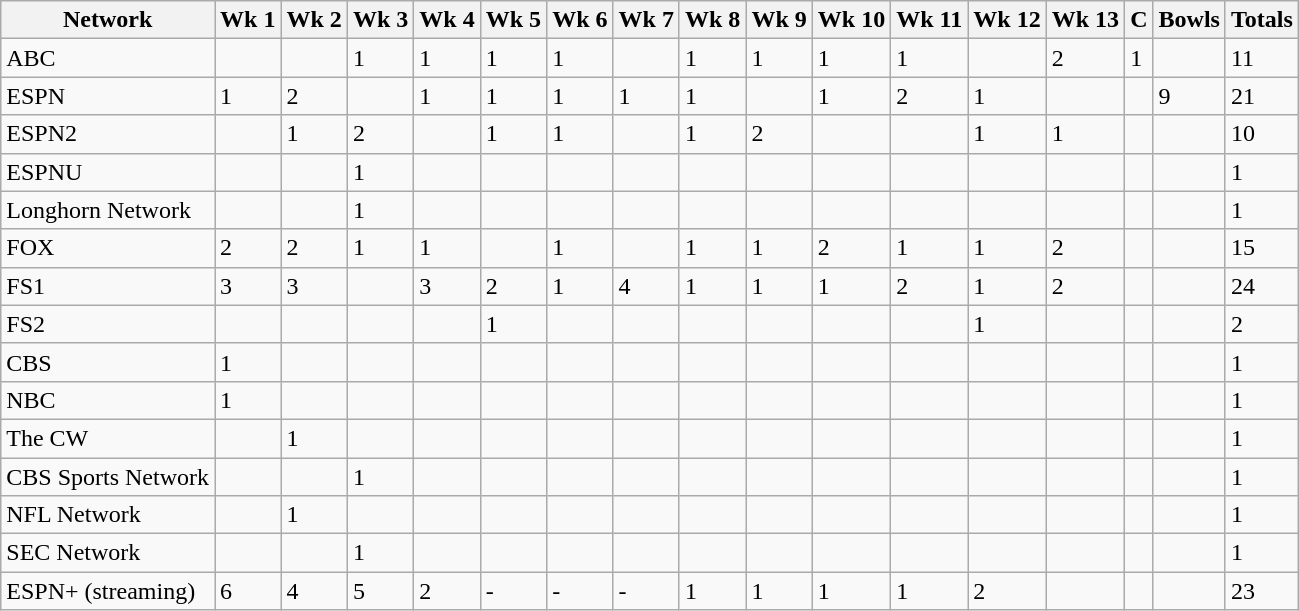<table class="wikitable">
<tr>
<th>Network</th>
<th>Wk 1</th>
<th>Wk 2</th>
<th>Wk 3</th>
<th>Wk 4</th>
<th>Wk 5</th>
<th>Wk 6</th>
<th>Wk 7</th>
<th>Wk 8</th>
<th>Wk 9</th>
<th>Wk 10</th>
<th>Wk 11</th>
<th>Wk 12</th>
<th>Wk 13</th>
<th>C</th>
<th>Bowls</th>
<th>Totals</th>
</tr>
<tr>
<td>ABC</td>
<td></td>
<td></td>
<td>1</td>
<td>1</td>
<td>1</td>
<td>1</td>
<td></td>
<td>1</td>
<td>1</td>
<td>1</td>
<td>1</td>
<td></td>
<td>2</td>
<td>1</td>
<td></td>
<td>11</td>
</tr>
<tr>
<td>ESPN</td>
<td>1</td>
<td>2</td>
<td></td>
<td>1</td>
<td>1</td>
<td>1</td>
<td>1</td>
<td>1</td>
<td></td>
<td>1</td>
<td>2</td>
<td>1</td>
<td></td>
<td></td>
<td>9</td>
<td>21</td>
</tr>
<tr>
<td>ESPN2</td>
<td></td>
<td>1</td>
<td>2</td>
<td></td>
<td>1</td>
<td>1</td>
<td></td>
<td>1</td>
<td>2</td>
<td></td>
<td></td>
<td>1</td>
<td>1</td>
<td></td>
<td></td>
<td>10</td>
</tr>
<tr>
<td>ESPNU</td>
<td></td>
<td></td>
<td>1</td>
<td></td>
<td></td>
<td></td>
<td></td>
<td></td>
<td></td>
<td></td>
<td></td>
<td></td>
<td></td>
<td></td>
<td></td>
<td>1</td>
</tr>
<tr>
<td>Longhorn Network</td>
<td></td>
<td></td>
<td>1</td>
<td></td>
<td></td>
<td></td>
<td></td>
<td></td>
<td></td>
<td></td>
<td></td>
<td></td>
<td></td>
<td></td>
<td></td>
<td>1</td>
</tr>
<tr>
<td>FOX</td>
<td>2</td>
<td>2</td>
<td>1</td>
<td>1</td>
<td></td>
<td>1</td>
<td></td>
<td>1</td>
<td>1</td>
<td>2</td>
<td>1</td>
<td>1</td>
<td>2</td>
<td></td>
<td></td>
<td>15</td>
</tr>
<tr>
<td>FS1</td>
<td>3</td>
<td>3</td>
<td></td>
<td>3</td>
<td>2</td>
<td>1</td>
<td>4</td>
<td>1</td>
<td>1</td>
<td>1</td>
<td>2</td>
<td>1</td>
<td>2</td>
<td></td>
<td></td>
<td>24</td>
</tr>
<tr>
<td>FS2</td>
<td></td>
<td></td>
<td></td>
<td></td>
<td>1</td>
<td></td>
<td></td>
<td></td>
<td></td>
<td></td>
<td></td>
<td>1</td>
<td></td>
<td></td>
<td></td>
<td>2</td>
</tr>
<tr>
<td>CBS</td>
<td>1</td>
<td></td>
<td></td>
<td></td>
<td></td>
<td></td>
<td></td>
<td></td>
<td></td>
<td></td>
<td></td>
<td></td>
<td></td>
<td></td>
<td></td>
<td>1</td>
</tr>
<tr>
<td>NBC</td>
<td>1</td>
<td></td>
<td></td>
<td></td>
<td></td>
<td></td>
<td></td>
<td></td>
<td></td>
<td></td>
<td></td>
<td></td>
<td></td>
<td></td>
<td></td>
<td>1</td>
</tr>
<tr>
<td>The CW</td>
<td></td>
<td>1</td>
<td></td>
<td></td>
<td></td>
<td></td>
<td></td>
<td></td>
<td></td>
<td></td>
<td></td>
<td></td>
<td></td>
<td></td>
<td></td>
<td>1</td>
</tr>
<tr>
<td>CBS Sports Network</td>
<td></td>
<td></td>
<td>1</td>
<td></td>
<td></td>
<td></td>
<td></td>
<td></td>
<td></td>
<td></td>
<td></td>
<td></td>
<td></td>
<td></td>
<td></td>
<td>1</td>
</tr>
<tr>
<td>NFL Network</td>
<td></td>
<td>1</td>
<td></td>
<td></td>
<td></td>
<td></td>
<td></td>
<td></td>
<td></td>
<td></td>
<td></td>
<td></td>
<td></td>
<td></td>
<td></td>
<td>1</td>
</tr>
<tr>
<td>SEC Network</td>
<td></td>
<td></td>
<td>1</td>
<td></td>
<td></td>
<td></td>
<td></td>
<td></td>
<td></td>
<td></td>
<td></td>
<td></td>
<td></td>
<td></td>
<td></td>
<td>1</td>
</tr>
<tr>
<td>ESPN+ (streaming)</td>
<td>6</td>
<td>4</td>
<td>5</td>
<td>2</td>
<td>-</td>
<td>-</td>
<td>-</td>
<td>1</td>
<td>1</td>
<td>1</td>
<td>1</td>
<td>2</td>
<td></td>
<td></td>
<td></td>
<td>23</td>
</tr>
</table>
